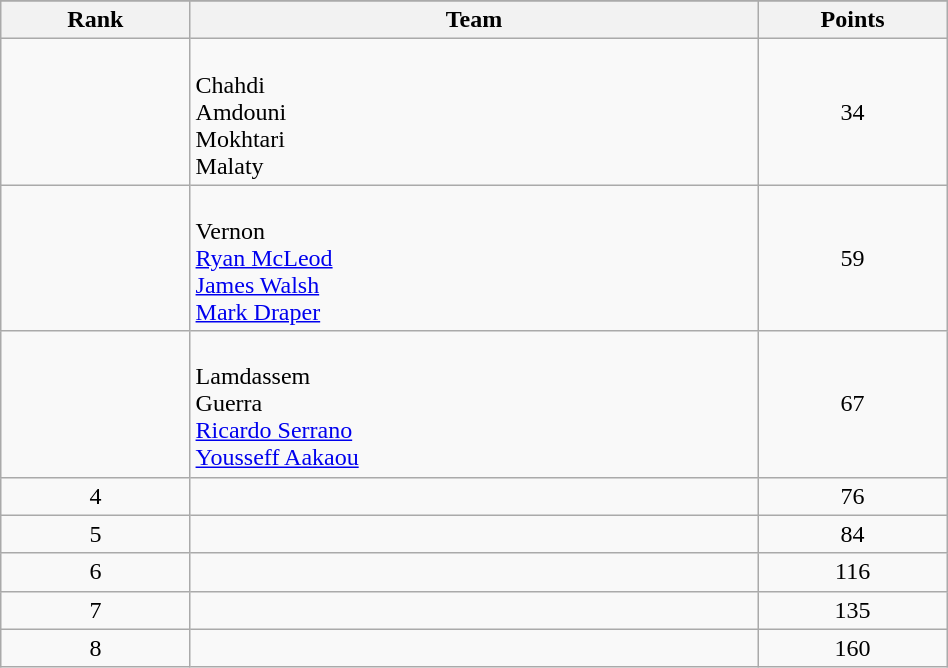<table class="wikitable" width=50%>
<tr>
</tr>
<tr>
<th width=10%>Rank</th>
<th width=30%>Team</th>
<th width=10%>Points</th>
</tr>
<tr align="center">
<td></td>
<td align="left"><br>Chahdi<br>Amdouni<br>Mokhtari<br>Malaty</td>
<td>34</td>
</tr>
<tr align="center">
<td></td>
<td align="left"><br>Vernon<br><a href='#'>Ryan McLeod</a><br><a href='#'>James Walsh</a><br><a href='#'>Mark Draper</a></td>
<td>59</td>
</tr>
<tr align="center">
<td></td>
<td align="left"><br>Lamdassem<br>Guerra<br><a href='#'>Ricardo Serrano</a><br><a href='#'>Yousseff Aakaou</a></td>
<td>67</td>
</tr>
<tr align="center">
<td>4</td>
<td align="left"></td>
<td>76</td>
</tr>
<tr align="center">
<td>5</td>
<td align="left"></td>
<td>84</td>
</tr>
<tr align="center">
<td>6</td>
<td align="left"></td>
<td>116</td>
</tr>
<tr align="center">
<td>7</td>
<td align="left"></td>
<td>135</td>
</tr>
<tr align="center">
<td>8</td>
<td align="left"></td>
<td>160</td>
</tr>
</table>
